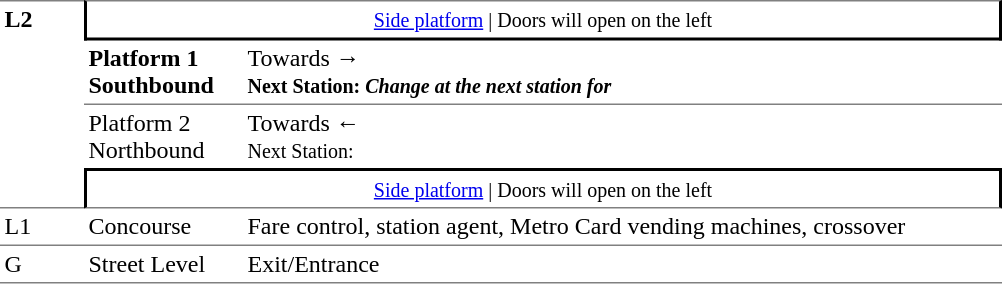<table table border=0 cellspacing=0 cellpadding=3>
<tr>
<td style="border-top:solid 1px grey;border-bottom:solid 1px grey;" width=50 rowspan=4 valign=top><strong>L2</strong></td>
<td style="border-top:solid 1px grey;border-right:solid 2px black;border-left:solid 2px black;border-bottom:solid 2px black;text-align:center;" colspan=2><small><a href='#'>Side platform</a> | Doors will open on the left </small></td>
</tr>
<tr>
<td style="border-bottom:solid 1px grey;" width=100><span><strong>Platform 1</strong><br><strong>Southbound</strong></span></td>
<td style="border-bottom:solid 1px grey;" width=500>Towards → <br><small><strong>Next Station:</strong> </small> <small><strong><em>Change at the next station for <strong><em></small></td>
</tr>
<tr>
<td><span></strong>Platform 2<strong><br></strong>Northbound<strong></span></td>
<td><span></span>Towards ← <br><small></strong>Next Station:<strong> </small></td>
</tr>
<tr>
<td style="border-top:solid 2px black;border-right:solid 2px black;border-left:solid 2px black;border-bottom:solid 1px grey;text-align:center;" colspan=2><small><a href='#'>Side platform</a> | Doors will open on the left </small></td>
</tr>
<tr>
<td valign=top></strong>L1<strong></td>
<td valign=top>Concourse</td>
<td valign=top>Fare control, station agent, Metro Card vending machines, crossover</td>
</tr>
<tr>
<td style="border-bottom:solid 1px grey;border-top:solid 1px grey;" width=50 valign=top></strong>G<strong></td>
<td style="border-top:solid 1px grey;border-bottom:solid 1px grey;" width=100 valign=top>Street Level</td>
<td style="border-top:solid 1px grey;border-bottom:solid 1px grey;" width=500 valign=top>Exit/Entrance</td>
</tr>
</table>
